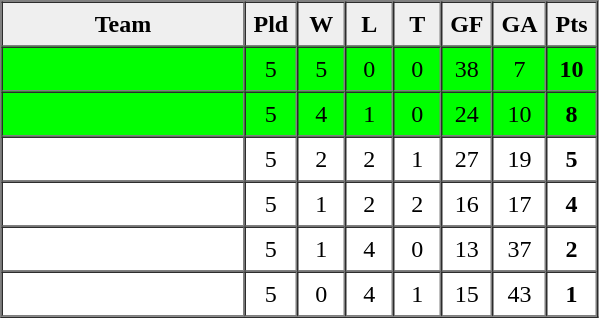<table border=1 cellpadding=5 cellspacing=0>
<tr>
<th bgcolor="#efefef" width="150">Team</th>
<th bgcolor="#efefef" width="20">Pld</th>
<th bgcolor="#efefef" width="20">W</th>
<th bgcolor="#efefef" width="20">L</th>
<th bgcolor="#efefef" width="20">T</th>
<th bgcolor="#efefef" width="20">GF</th>
<th bgcolor="#efefef" width="20">GA</th>
<th bgcolor="#efefef" width="20">Pts</th>
</tr>
<tr align=center bgcolor="lime">
<td align=left></td>
<td>5</td>
<td>5</td>
<td>0</td>
<td>0</td>
<td>38</td>
<td>7</td>
<td><strong>10</strong></td>
</tr>
<tr align=center bgcolor="lime">
<td align=left></td>
<td>5</td>
<td>4</td>
<td>1</td>
<td>0</td>
<td>24</td>
<td>10</td>
<td><strong>8</strong></td>
</tr>
<tr align=center>
<td align=left></td>
<td>5</td>
<td>2</td>
<td>2</td>
<td>1</td>
<td>27</td>
<td>19</td>
<td><strong>5</strong></td>
</tr>
<tr align=center>
<td align=left></td>
<td>5</td>
<td>1</td>
<td>2</td>
<td>2</td>
<td>16</td>
<td>17</td>
<td><strong>4</strong></td>
</tr>
<tr align=center>
<td align=left></td>
<td>5</td>
<td>1</td>
<td>4</td>
<td>0</td>
<td>13</td>
<td>37</td>
<td><strong>2</strong></td>
</tr>
<tr align=center>
<td align=left></td>
<td>5</td>
<td>0</td>
<td>4</td>
<td>1</td>
<td>15</td>
<td>43</td>
<td><strong>1</strong></td>
</tr>
</table>
